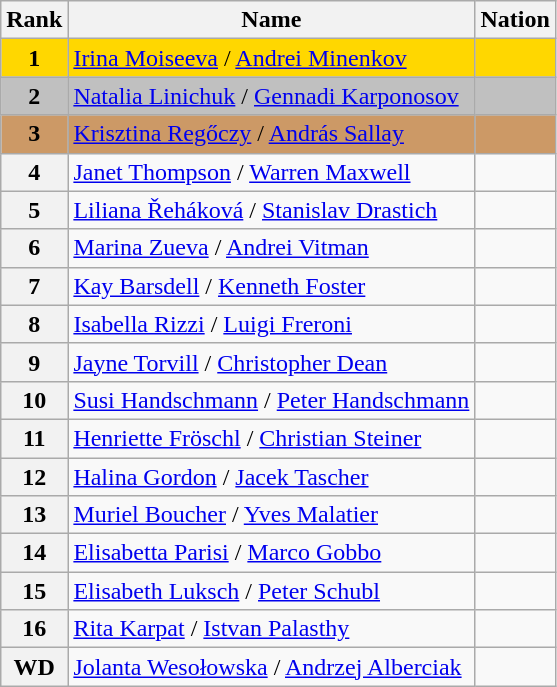<table class="wikitable">
<tr>
<th>Rank</th>
<th>Name</th>
<th>Nation</th>
</tr>
<tr bgcolor="gold">
<td align="center"><strong>1</strong></td>
<td><a href='#'>Irina Moiseeva</a> / <a href='#'>Andrei Minenkov</a></td>
<td></td>
</tr>
<tr bgcolor="silver">
<td align="center"><strong>2</strong></td>
<td><a href='#'>Natalia Linichuk</a> / <a href='#'>Gennadi Karponosov</a></td>
<td></td>
</tr>
<tr bgcolor="cc9966">
<td align="center"><strong>3</strong></td>
<td><a href='#'>Krisztina Regőczy</a> / <a href='#'>András Sallay</a></td>
<td></td>
</tr>
<tr>
<th>4</th>
<td><a href='#'>Janet Thompson</a> / <a href='#'>Warren Maxwell</a></td>
<td></td>
</tr>
<tr>
<th>5</th>
<td><a href='#'>Liliana Řeháková</a> / <a href='#'>Stanislav Drastich</a></td>
<td></td>
</tr>
<tr>
<th>6</th>
<td><a href='#'>Marina Zueva</a> / <a href='#'>Andrei Vitman</a></td>
<td></td>
</tr>
<tr>
<th>7</th>
<td><a href='#'>Kay Barsdell</a> / <a href='#'>Kenneth Foster</a></td>
<td></td>
</tr>
<tr>
<th>8</th>
<td><a href='#'>Isabella Rizzi</a> / <a href='#'>Luigi Freroni</a></td>
<td></td>
</tr>
<tr>
<th>9</th>
<td><a href='#'>Jayne Torvill</a> / <a href='#'>Christopher Dean</a></td>
<td></td>
</tr>
<tr>
<th>10</th>
<td><a href='#'>Susi Handschmann</a> / <a href='#'>Peter Handschmann</a></td>
<td></td>
</tr>
<tr>
<th>11</th>
<td><a href='#'>Henriette Fröschl</a> / <a href='#'>Christian Steiner</a></td>
<td></td>
</tr>
<tr>
<th>12</th>
<td><a href='#'>Halina Gordon</a> / <a href='#'>Jacek Tascher</a></td>
<td></td>
</tr>
<tr>
<th>13</th>
<td><a href='#'>Muriel Boucher</a> / <a href='#'>Yves Malatier</a></td>
<td></td>
</tr>
<tr>
<th>14</th>
<td><a href='#'>Elisabetta Parisi</a> / <a href='#'>Marco Gobbo</a></td>
<td></td>
</tr>
<tr>
<th>15</th>
<td><a href='#'>Elisabeth Luksch</a> / <a href='#'>Peter Schubl</a></td>
<td></td>
</tr>
<tr>
<th>16</th>
<td><a href='#'>Rita Karpat</a> / <a href='#'>Istvan Palasthy</a></td>
<td></td>
</tr>
<tr>
<th>WD</th>
<td><a href='#'>Jolanta Wesołowska</a> / <a href='#'>Andrzej Alberciak</a></td>
<td></td>
</tr>
</table>
